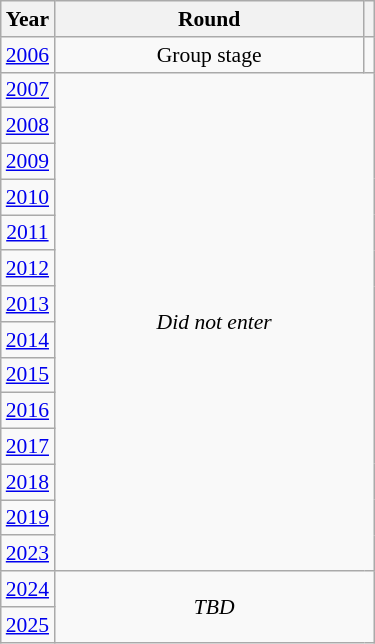<table class="wikitable" style="text-align: center; font-size:90%">
<tr>
<th>Year</th>
<th style="width:200px">Round</th>
<th></th>
</tr>
<tr>
<td><a href='#'>2006</a></td>
<td>Group stage</td>
<td></td>
</tr>
<tr>
<td><a href='#'>2007</a></td>
<td colspan="2" rowspan="14"><em>Did not enter</em></td>
</tr>
<tr>
<td><a href='#'>2008</a></td>
</tr>
<tr>
<td><a href='#'>2009</a></td>
</tr>
<tr>
<td><a href='#'>2010</a></td>
</tr>
<tr>
<td><a href='#'>2011</a></td>
</tr>
<tr>
<td><a href='#'>2012</a></td>
</tr>
<tr>
<td><a href='#'>2013</a></td>
</tr>
<tr>
<td><a href='#'>2014</a></td>
</tr>
<tr>
<td><a href='#'>2015</a></td>
</tr>
<tr>
<td><a href='#'>2016</a></td>
</tr>
<tr>
<td><a href='#'>2017</a></td>
</tr>
<tr>
<td><a href='#'>2018</a></td>
</tr>
<tr>
<td><a href='#'>2019</a></td>
</tr>
<tr>
<td><a href='#'>2023</a></td>
</tr>
<tr>
<td><a href='#'>2024</a></td>
<td colspan="2" rowspan="2"><em>TBD</em></td>
</tr>
<tr>
<td><a href='#'>2025</a></td>
</tr>
</table>
